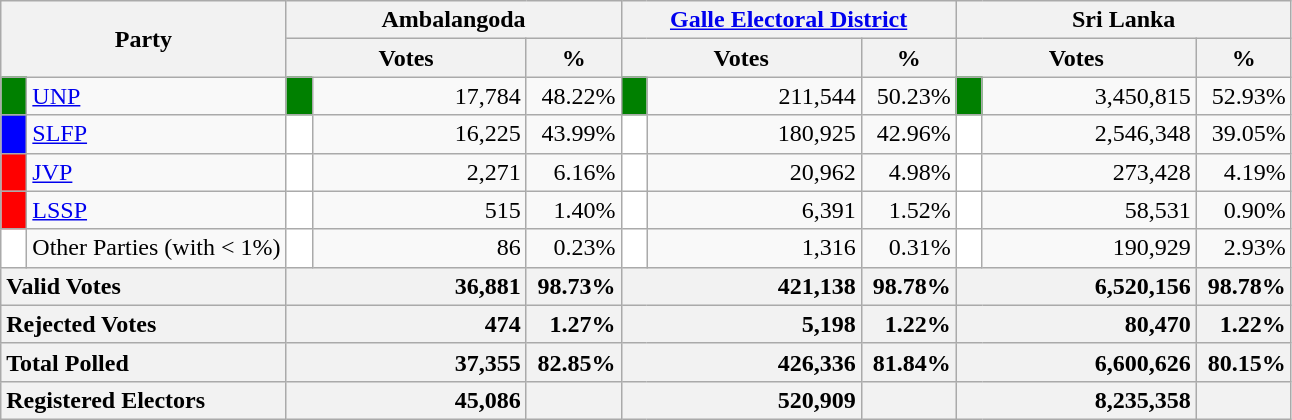<table class="wikitable">
<tr>
<th colspan="2" width="144px"rowspan="2">Party</th>
<th colspan="3" width="216px">Ambalangoda</th>
<th colspan="3" width="216px"><a href='#'>Galle Electoral District</a></th>
<th colspan="3" width="216px">Sri Lanka</th>
</tr>
<tr>
<th colspan="2" width="144px">Votes</th>
<th>%</th>
<th colspan="2" width="144px">Votes</th>
<th>%</th>
<th colspan="2" width="144px">Votes</th>
<th>%</th>
</tr>
<tr>
<td style="background-color:green;" width="10px"></td>
<td style="text-align:left;"><a href='#'>UNP</a></td>
<td style="background-color:green;" width="10px"></td>
<td style="text-align:right;">17,784</td>
<td style="text-align:right;">48.22%</td>
<td style="background-color:green;" width="10px"></td>
<td style="text-align:right;">211,544</td>
<td style="text-align:right;">50.23%</td>
<td style="background-color:green;" width="10px"></td>
<td style="text-align:right;">3,450,815</td>
<td style="text-align:right;">52.93%</td>
</tr>
<tr>
<td style="background-color:blue;" width="10px"></td>
<td style="text-align:left;"><a href='#'>SLFP</a></td>
<td style="background-color:white;" width="10px"></td>
<td style="text-align:right;">16,225</td>
<td style="text-align:right;">43.99%</td>
<td style="background-color:white;" width="10px"></td>
<td style="text-align:right;">180,925</td>
<td style="text-align:right;">42.96%</td>
<td style="background-color:white;" width="10px"></td>
<td style="text-align:right;">2,546,348</td>
<td style="text-align:right;">39.05%</td>
</tr>
<tr>
<td style="background-color:red;" width="10px"></td>
<td style="text-align:left;"><a href='#'>JVP</a></td>
<td style="background-color:white;" width="10px"></td>
<td style="text-align:right;">2,271</td>
<td style="text-align:right;">6.16%</td>
<td style="background-color:white;" width="10px"></td>
<td style="text-align:right;">20,962</td>
<td style="text-align:right;">4.98%</td>
<td style="background-color:white;" width="10px"></td>
<td style="text-align:right;">273,428</td>
<td style="text-align:right;">4.19%</td>
</tr>
<tr>
<td style="background-color:red;" width="10px"></td>
<td style="text-align:left;"><a href='#'>LSSP</a></td>
<td style="background-color:white;" width="10px"></td>
<td style="text-align:right;">515</td>
<td style="text-align:right;">1.40%</td>
<td style="background-color:white;" width="10px"></td>
<td style="text-align:right;">6,391</td>
<td style="text-align:right;">1.52%</td>
<td style="background-color:white;" width="10px"></td>
<td style="text-align:right;">58,531</td>
<td style="text-align:right;">0.90%</td>
</tr>
<tr>
<td style="background-color:white;" width="10px"></td>
<td style="text-align:left;">Other Parties (with < 1%)</td>
<td style="background-color:white;" width="10px"></td>
<td style="text-align:right;">86</td>
<td style="text-align:right;">0.23%</td>
<td style="background-color:white;" width="10px"></td>
<td style="text-align:right;">1,316</td>
<td style="text-align:right;">0.31%</td>
<td style="background-color:white;" width="10px"></td>
<td style="text-align:right;">190,929</td>
<td style="text-align:right;">2.93%</td>
</tr>
<tr>
<th colspan="2" width="144px"style="text-align:left;">Valid Votes</th>
<th style="text-align:right;"colspan="2" width="144px">36,881</th>
<th style="text-align:right;">98.73%</th>
<th style="text-align:right;"colspan="2" width="144px">421,138</th>
<th style="text-align:right;">98.78%</th>
<th style="text-align:right;"colspan="2" width="144px">6,520,156</th>
<th style="text-align:right;">98.78%</th>
</tr>
<tr>
<th colspan="2" width="144px"style="text-align:left;">Rejected Votes</th>
<th style="text-align:right;"colspan="2" width="144px">474</th>
<th style="text-align:right;">1.27%</th>
<th style="text-align:right;"colspan="2" width="144px">5,198</th>
<th style="text-align:right;">1.22%</th>
<th style="text-align:right;"colspan="2" width="144px">80,470</th>
<th style="text-align:right;">1.22%</th>
</tr>
<tr>
<th colspan="2" width="144px"style="text-align:left;">Total Polled</th>
<th style="text-align:right;"colspan="2" width="144px">37,355</th>
<th style="text-align:right;">82.85%</th>
<th style="text-align:right;"colspan="2" width="144px">426,336</th>
<th style="text-align:right;">81.84%</th>
<th style="text-align:right;"colspan="2" width="144px">6,600,626</th>
<th style="text-align:right;">80.15%</th>
</tr>
<tr>
<th colspan="2" width="144px"style="text-align:left;">Registered Electors</th>
<th style="text-align:right;"colspan="2" width="144px">45,086</th>
<th></th>
<th style="text-align:right;"colspan="2" width="144px">520,909</th>
<th></th>
<th style="text-align:right;"colspan="2" width="144px">8,235,358</th>
<th></th>
</tr>
</table>
